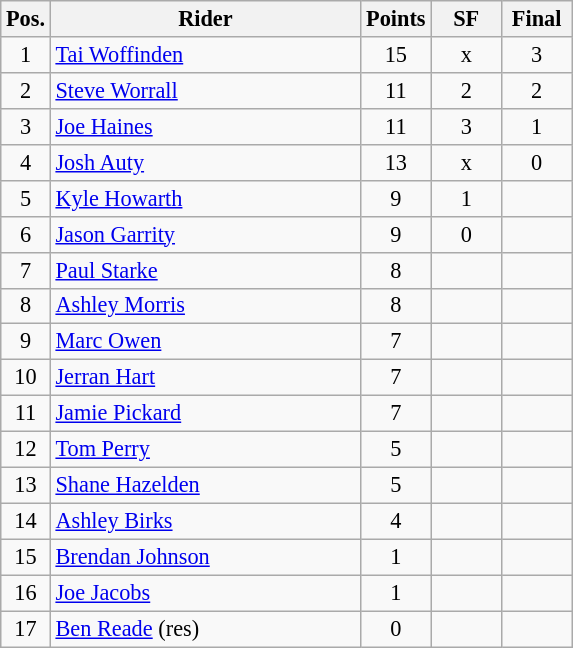<table class=wikitable style="font-size:93%;">
<tr>
<th width=25px>Pos.</th>
<th width=200px>Rider</th>
<th width=40px>Points</th>
<th width=40px>SF</th>
<th width=40px>Final</th>
</tr>
<tr align=center>
<td>1</td>
<td align=left><a href='#'>Tai Woffinden</a></td>
<td>15</td>
<td>x</td>
<td>3</td>
</tr>
<tr align=center>
<td>2</td>
<td align=left><a href='#'>Steve Worrall</a></td>
<td>11</td>
<td>2</td>
<td>2</td>
</tr>
<tr align=center>
<td>3</td>
<td align=left><a href='#'>Joe Haines</a></td>
<td>11</td>
<td>3</td>
<td>1</td>
</tr>
<tr align=center>
<td>4</td>
<td align=left><a href='#'>Josh Auty</a></td>
<td>13</td>
<td>x</td>
<td>0</td>
</tr>
<tr align=center>
<td>5</td>
<td align=left><a href='#'>Kyle Howarth</a></td>
<td>9</td>
<td>1</td>
<td></td>
</tr>
<tr align=center>
<td>6</td>
<td align=left><a href='#'>Jason Garrity</a></td>
<td>9</td>
<td>0</td>
<td></td>
</tr>
<tr align=center>
<td>7</td>
<td align=left><a href='#'>Paul Starke</a></td>
<td>8</td>
<td></td>
<td></td>
</tr>
<tr align=center>
<td>8</td>
<td align=left><a href='#'>Ashley Morris</a></td>
<td>8</td>
<td></td>
<td></td>
</tr>
<tr align=center>
<td>9</td>
<td align=left><a href='#'>Marc Owen</a></td>
<td>7</td>
<td></td>
<td></td>
</tr>
<tr align=center>
<td>10</td>
<td align=left><a href='#'>Jerran Hart</a></td>
<td>7</td>
<td></td>
<td></td>
</tr>
<tr align=center>
<td>11</td>
<td align=left><a href='#'>Jamie Pickard</a></td>
<td>7</td>
<td></td>
<td></td>
</tr>
<tr align=center>
<td>12</td>
<td align=left><a href='#'>Tom Perry</a></td>
<td>5</td>
<td></td>
<td></td>
</tr>
<tr align=center>
<td>13</td>
<td align=left><a href='#'>Shane Hazelden</a></td>
<td>5</td>
<td></td>
<td></td>
</tr>
<tr align=center>
<td>14</td>
<td align=left><a href='#'>Ashley Birks</a></td>
<td>4</td>
<td></td>
<td></td>
</tr>
<tr align=center>
<td>15</td>
<td align=left><a href='#'>Brendan Johnson</a></td>
<td>1</td>
<td></td>
<td></td>
</tr>
<tr align=center>
<td>16</td>
<td align=left><a href='#'>Joe Jacobs</a></td>
<td>1</td>
<td></td>
<td></td>
</tr>
<tr align=center>
<td>17</td>
<td align=left><a href='#'>Ben Reade</a> (res)</td>
<td>0</td>
<td></td>
<td></td>
</tr>
</table>
